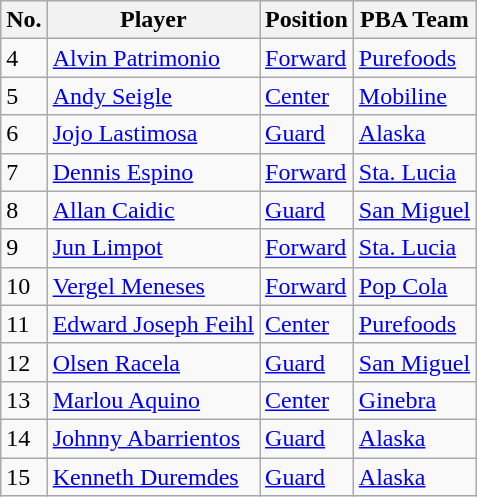<table class="wikitable">
<tr>
<th>No.</th>
<th>Player</th>
<th>Position</th>
<th>PBA Team</th>
</tr>
<tr>
<td>4</td>
<td><a href='#'>Alvin Patrimonio</a></td>
<td><a href='#'>Forward</a></td>
<td><a href='#'>Purefoods</a></td>
</tr>
<tr>
<td>5</td>
<td><a href='#'>Andy Seigle</a></td>
<td><a href='#'>Center</a></td>
<td><a href='#'>Mobiline</a></td>
</tr>
<tr>
<td>6</td>
<td><a href='#'>Jojo Lastimosa</a></td>
<td><a href='#'>Guard</a></td>
<td><a href='#'>Alaska</a></td>
</tr>
<tr>
<td>7</td>
<td><a href='#'>Dennis Espino</a></td>
<td><a href='#'>Forward</a></td>
<td><a href='#'>Sta. Lucia</a></td>
</tr>
<tr>
<td>8</td>
<td><a href='#'>Allan Caidic</a></td>
<td><a href='#'>Guard</a></td>
<td><a href='#'>San Miguel</a></td>
</tr>
<tr>
<td>9</td>
<td><a href='#'>Jun Limpot</a></td>
<td><a href='#'>Forward</a></td>
<td><a href='#'>Sta. Lucia</a></td>
</tr>
<tr>
<td>10</td>
<td><a href='#'>Vergel Meneses</a></td>
<td><a href='#'>Forward</a></td>
<td><a href='#'>Pop Cola</a></td>
</tr>
<tr>
<td>11</td>
<td><a href='#'>Edward Joseph Feihl</a></td>
<td><a href='#'>Center</a></td>
<td><a href='#'>Purefoods</a></td>
</tr>
<tr>
<td>12</td>
<td><a href='#'>Olsen Racela</a></td>
<td><a href='#'>Guard</a></td>
<td><a href='#'>San Miguel</a></td>
</tr>
<tr>
<td>13</td>
<td><a href='#'>Marlou Aquino</a></td>
<td><a href='#'>Center</a></td>
<td><a href='#'>Ginebra</a></td>
</tr>
<tr>
<td>14</td>
<td><a href='#'>Johnny Abarrientos</a></td>
<td><a href='#'>Guard</a></td>
<td><a href='#'>Alaska</a></td>
</tr>
<tr>
<td>15</td>
<td><a href='#'>Kenneth Duremdes</a></td>
<td><a href='#'>Guard</a></td>
<td><a href='#'>Alaska</a></td>
</tr>
</table>
